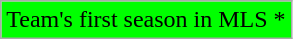<table class="wikitable">
<tr>
<td style="background-color: #0F0;">Team's first season in MLS *</td>
</tr>
</table>
